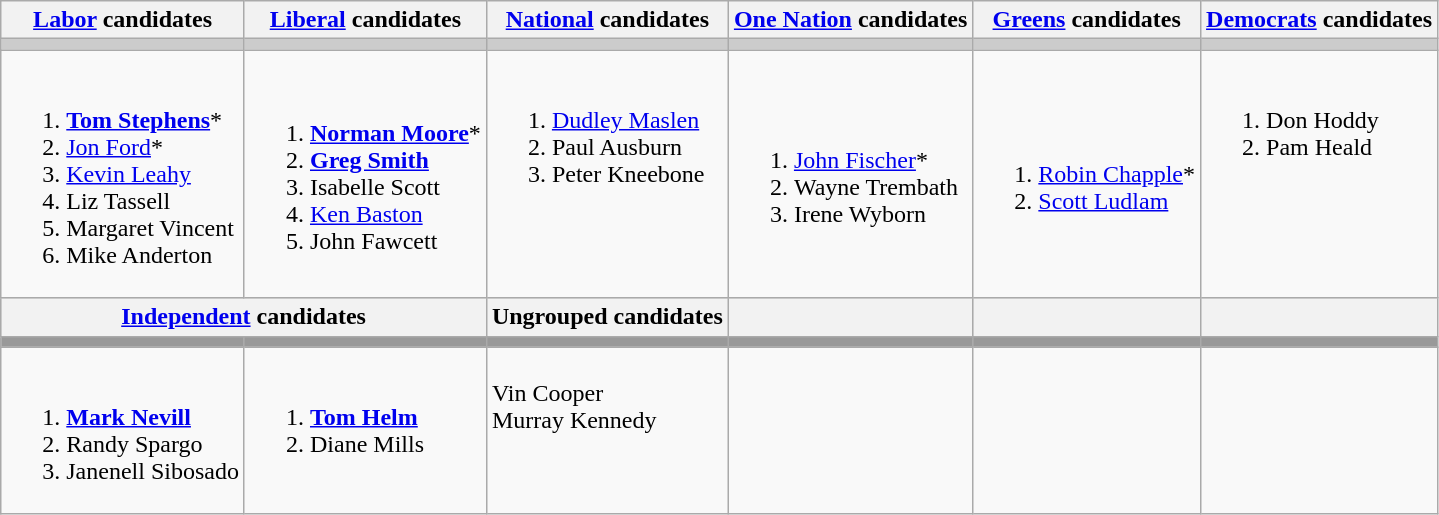<table class="wikitable">
<tr>
<th><a href='#'>Labor</a> candidates</th>
<th><a href='#'>Liberal</a> candidates</th>
<th><a href='#'>National</a> candidates</th>
<th><a href='#'>One Nation</a> candidates</th>
<th><a href='#'>Greens</a> candidates</th>
<th><a href='#'>Democrats</a> candidates</th>
</tr>
<tr bgcolor="#cccccc">
<td></td>
<td></td>
<td></td>
<td></td>
<td></td>
<td></td>
</tr>
<tr>
<td><br><ol><li><strong><a href='#'>Tom Stephens</a></strong>*</li><li><a href='#'>Jon Ford</a>*</li><li><a href='#'>Kevin Leahy</a></li><li>Liz Tassell</li><li>Margaret Vincent</li><li>Mike Anderton</li></ol></td>
<td><br><ol><li><strong><a href='#'>Norman Moore</a></strong>*</li><li><strong><a href='#'>Greg Smith</a></strong></li><li>Isabelle Scott</li><li><a href='#'>Ken Baston</a></li><li>John Fawcett</li></ol></td>
<td valign=top><br><ol><li><a href='#'>Dudley Maslen</a></li><li>Paul Ausburn</li><li>Peter Kneebone</li></ol></td>
<td><br><ol><li><a href='#'>John Fischer</a>*</li><li>Wayne Trembath</li><li>Irene Wyborn</li></ol></td>
<td><br><ol><li><a href='#'>Robin Chapple</a>*</li><li><a href='#'>Scott Ludlam</a></li></ol></td>
<td valign=top><br><ol><li>Don Hoddy</li><li>Pam Heald</li></ol></td>
</tr>
<tr bgcolor="#cccccc">
<th colspan="2"><a href='#'>Independent</a> candidates</th>
<th>Ungrouped candidates</th>
<th></th>
<th></th>
<th></th>
</tr>
<tr bgcolor="#999999">
<td bgcolor="#999999"></td>
<td bgcolor="#999999"></td>
<td bgcolor="#999999"></td>
<td bgcolor="#999999"></td>
<td bgcolor="#999999"></td>
<td bgcolor="#999999"></td>
</tr>
<tr>
<td valign=top><br><ol><li><strong><a href='#'>Mark Nevill</a></strong></li><li>Randy Spargo</li><li>Janenell Sibosado</li></ol></td>
<td valign=top><br><ol><li><strong><a href='#'>Tom Helm</a></strong></li><li>Diane Mills</li></ol></td>
<td valign=top><br>Vin Cooper<br>
Murray Kennedy</td>
<td valign=top></td>
<td valign=top></td>
<td valign=top></td>
</tr>
</table>
